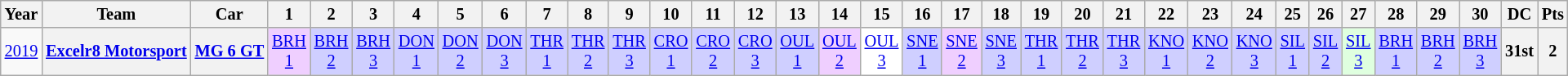<table class="wikitable" style="text-align:center; font-size:85%">
<tr>
<th>Year</th>
<th>Team</th>
<th>Car</th>
<th>1</th>
<th>2</th>
<th>3</th>
<th>4</th>
<th>5</th>
<th>6</th>
<th>7</th>
<th>8</th>
<th>9</th>
<th>10</th>
<th>11</th>
<th>12</th>
<th>13</th>
<th>14</th>
<th>15</th>
<th>16</th>
<th>17</th>
<th>18</th>
<th>19</th>
<th>20</th>
<th>21</th>
<th>22</th>
<th>23</th>
<th>24</th>
<th>25</th>
<th>26</th>
<th>27</th>
<th>28</th>
<th>29</th>
<th>30</th>
<th>DC</th>
<th>Pts</th>
</tr>
<tr>
<td><a href='#'>2019</a></td>
<th nowrap><a href='#'>Excelr8 Motorsport</a></th>
<th nowrap><a href='#'>MG 6 GT</a></th>
<td style="background:#EFCFFF;"><a href='#'>BRH<br>1</a><br></td>
<td style="background:#CFCFFF;"><a href='#'>BRH<br>2</a><br></td>
<td style="background:#CFCFFF;"><a href='#'>BRH<br>3</a><br></td>
<td style="background:#CFCFFF;"><a href='#'>DON<br>1</a><br></td>
<td style="background:#CFCFFF;"><a href='#'>DON<br>2</a><br></td>
<td style="background:#CFCFFF;"><a href='#'>DON<br>3</a><br></td>
<td style="background:#CFCFFF;"><a href='#'>THR<br>1</a><br></td>
<td style="background:#CFCFFF;"><a href='#'>THR<br>2</a><br></td>
<td style="background:#CFCFFF;"><a href='#'>THR<br>3</a><br></td>
<td style="background:#CFCFFF;"><a href='#'>CRO<br>1</a><br></td>
<td style="background:#CFCFFF;"><a href='#'>CRO<br>2</a><br></td>
<td style="background:#CFCFFF;"><a href='#'>CRO<br>3</a><br></td>
<td style="background:#CFCFFF;"><a href='#'>OUL<br>1</a><br></td>
<td style="background:#EFCFFF;"><a href='#'>OUL<br>2</a><br></td>
<td style="background:#FFFFFF;"><a href='#'>OUL<br>3</a><br></td>
<td style="background:#CFCFFF;"><a href='#'>SNE<br>1</a><br></td>
<td style="background:#EFCFFF;"><a href='#'>SNE<br>2</a><br></td>
<td style="background:#CFCFFF;"><a href='#'>SNE<br>3</a><br></td>
<td style="background:#CFCFFF;"><a href='#'>THR<br>1</a><br></td>
<td style="background:#CFCFFF;"><a href='#'>THR<br>2</a><br></td>
<td style="background:#CFCFFF;"><a href='#'>THR<br>3</a><br></td>
<td style="background:#CFCFFF;"><a href='#'>KNO<br>1</a><br></td>
<td style="background:#CFCFFF;"><a href='#'>KNO<br>2</a><br></td>
<td style="background:#CFCFFF;"><a href='#'>KNO<br>3</a><br></td>
<td style="background:#CFCFFF;"><a href='#'>SIL<br>1</a><br></td>
<td style="background:#CFCFFF;"><a href='#'>SIL<br>2</a><br></td>
<td style="background:#DFFFDF;"><a href='#'>SIL<br>3</a><br></td>
<td style="background:#CFCFFF;"><a href='#'>BRH<br>1</a><br></td>
<td style="background:#CFCFFF;"><a href='#'>BRH<br>2</a><br></td>
<td style="background:#CFCFFF;"><a href='#'>BRH<br>3</a><br></td>
<th>31st</th>
<th>2</th>
</tr>
</table>
